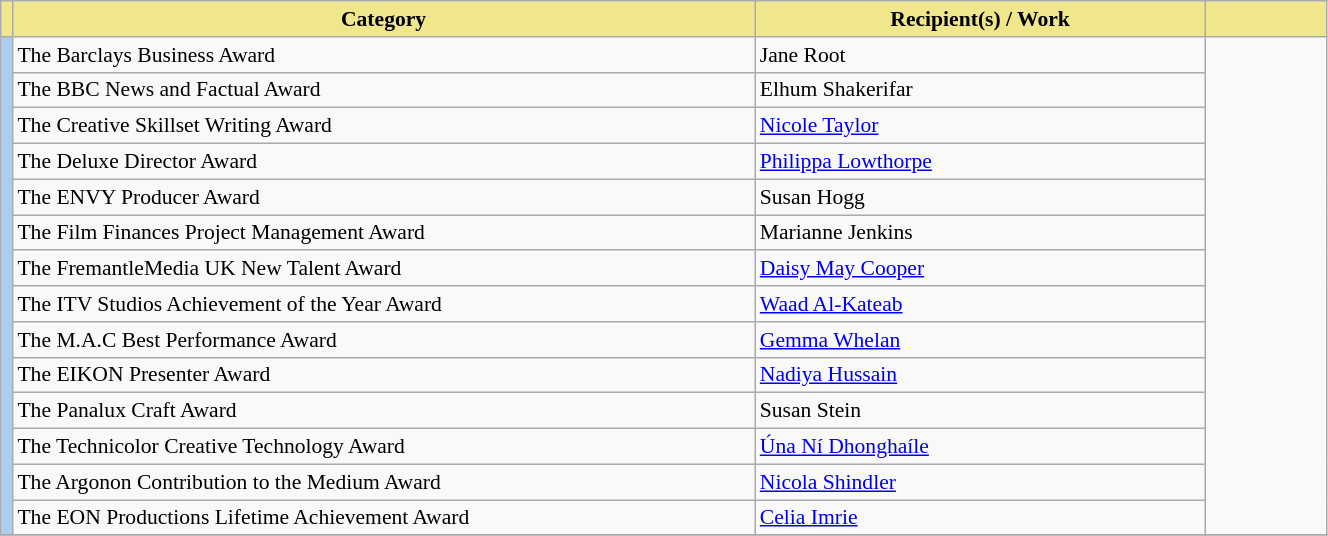<table class="wikitable" width="70%" scope="col" style="text-align: left; font-size: 90%">
<tr col>
<th style="background:#F0E68C" width="1px"></th>
<th style="background:#F0E68C" width="56%">Category</th>
<th style="background:#F0E68C" width="34%">Recipient(s) / Work</th>
<th style="background:#F0E68C" scope="col" class="unsortable"></th>
</tr>
<tr>
<td rowspan="14"  style="background: #abcdef;"></td>
<td scope="col" style="align:left">The Barclays Business Award</td>
<td>Jane Root</td>
<td rowspan="14"></td>
</tr>
<tr>
<td>The BBC News and Factual Award</td>
<td>Elhum Shakerifar</td>
</tr>
<tr>
<td>The Creative Skillset Writing Award</td>
<td><a href='#'>Nicole Taylor</a></td>
</tr>
<tr>
<td>The Deluxe Director Award</td>
<td><a href='#'>Philippa Lowthorpe</a></td>
</tr>
<tr>
<td>The ENVY Producer Award</td>
<td>Susan Hogg</td>
</tr>
<tr>
<td>The Film Finances Project Management Award</td>
<td>Marianne Jenkins</td>
</tr>
<tr>
<td>The FremantleMedia UK New Talent Award</td>
<td><a href='#'>Daisy May Cooper</a></td>
</tr>
<tr>
<td>The ITV Studios Achievement of the Year Award</td>
<td><a href='#'>Waad Al-Kateab</a></td>
</tr>
<tr>
<td>The M.A.C Best Performance Award</td>
<td><a href='#'>Gemma Whelan</a></td>
</tr>
<tr>
<td>The EIKON Presenter Award</td>
<td><a href='#'>Nadiya Hussain</a></td>
</tr>
<tr>
<td>The Panalux Craft Award</td>
<td>Susan Stein</td>
</tr>
<tr>
<td>The Technicolor Creative Technology Award</td>
<td><a href='#'>Úna Ní Dhonghaíle</a></td>
</tr>
<tr>
<td>The Argonon Contribution to the Medium Award</td>
<td><a href='#'>Nicola Shindler</a></td>
</tr>
<tr>
<td>The EON Productions Lifetime Achievement Award</td>
<td><a href='#'>Celia Imrie</a></td>
</tr>
<tr>
</tr>
</table>
